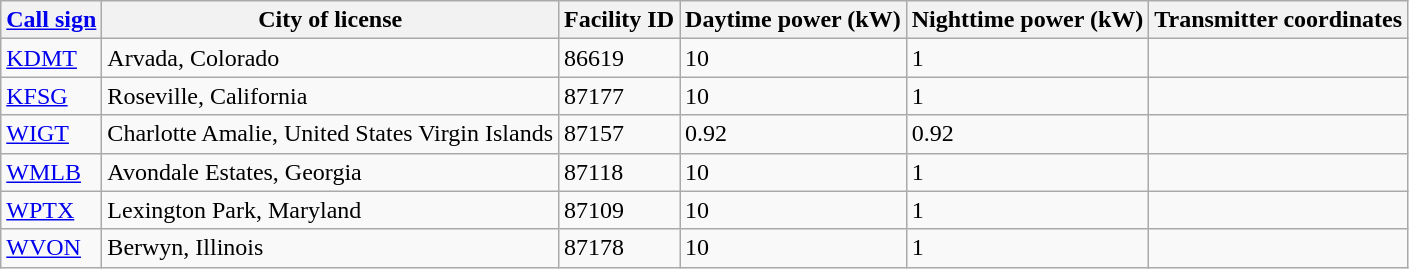<table class="wikitable sortable">
<tr>
<th><a href='#'>Call sign</a></th>
<th>City of license</th>
<th>Facility ID</th>
<th>Daytime power (kW)</th>
<th>Nighttime power (kW)</th>
<th>Transmitter coordinates</th>
</tr>
<tr>
<td><a href='#'>KDMT</a></td>
<td>Arvada, Colorado</td>
<td>86619</td>
<td>10</td>
<td>1</td>
<td></td>
</tr>
<tr>
<td><a href='#'>KFSG</a></td>
<td>Roseville, California</td>
<td>87177</td>
<td>10</td>
<td>1</td>
<td></td>
</tr>
<tr>
<td><a href='#'>WIGT</a></td>
<td>Charlotte Amalie, United States Virgin Islands</td>
<td>87157</td>
<td>0.92</td>
<td>0.92</td>
<td></td>
</tr>
<tr>
<td><a href='#'>WMLB</a></td>
<td>Avondale Estates, Georgia</td>
<td>87118</td>
<td>10</td>
<td>1</td>
<td></td>
</tr>
<tr>
<td><a href='#'>WPTX</a></td>
<td>Lexington Park, Maryland</td>
<td>87109</td>
<td>10</td>
<td>1</td>
<td></td>
</tr>
<tr>
<td><a href='#'>WVON</a></td>
<td>Berwyn, Illinois</td>
<td>87178</td>
<td>10</td>
<td>1</td>
<td></td>
</tr>
</table>
